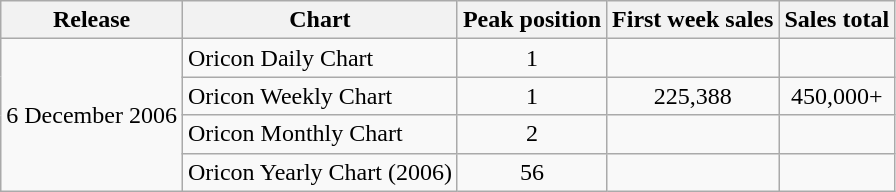<table class="wikitable">
<tr>
<th>Release</th>
<th>Chart</th>
<th>Peak position</th>
<th>First week sales</th>
<th>Sales total</th>
</tr>
<tr>
<td rowspan="4">6 December 2006</td>
<td>Oricon Daily Chart</td>
<td align="center">1</td>
<td></td>
<td></td>
</tr>
<tr>
<td>Oricon Weekly Chart</td>
<td align="center">1</td>
<td align="center">225,388</td>
<td align="center">450,000+</td>
</tr>
<tr>
<td>Oricon Monthly Chart</td>
<td align="center">2</td>
<td></td>
<td></td>
</tr>
<tr>
<td>Oricon Yearly Chart (2006)</td>
<td align="center">56</td>
<td></td>
<td></td>
</tr>
</table>
